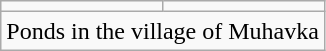<table class="wikitable">
<tr>
<td></td>
<td></td>
</tr>
<tr>
<td colspan="2">Ponds in the village of Muhavka</td>
</tr>
</table>
